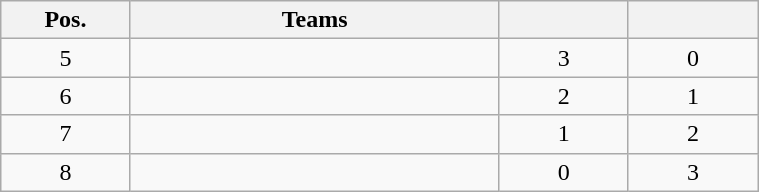<table class="wikitable" width="40%" style="text-align:center;">
<tr>
<th width="7%">Pos.</th>
<th width="20%">Teams</th>
<th width="7%"></th>
<th width="7%"></th>
</tr>
<tr bgcolor=>
<td>5</td>
<td align=left></td>
<td>3</td>
<td>0</td>
</tr>
<tr bgcolor=>
<td>6</td>
<td align=left></td>
<td>2</td>
<td>1</td>
</tr>
<tr bgcolor=>
<td>7</td>
<td align=left></td>
<td>1</td>
<td>2</td>
</tr>
<tr bgcolor=>
<td>8</td>
<td align=left></td>
<td>0</td>
<td>3</td>
</tr>
</table>
